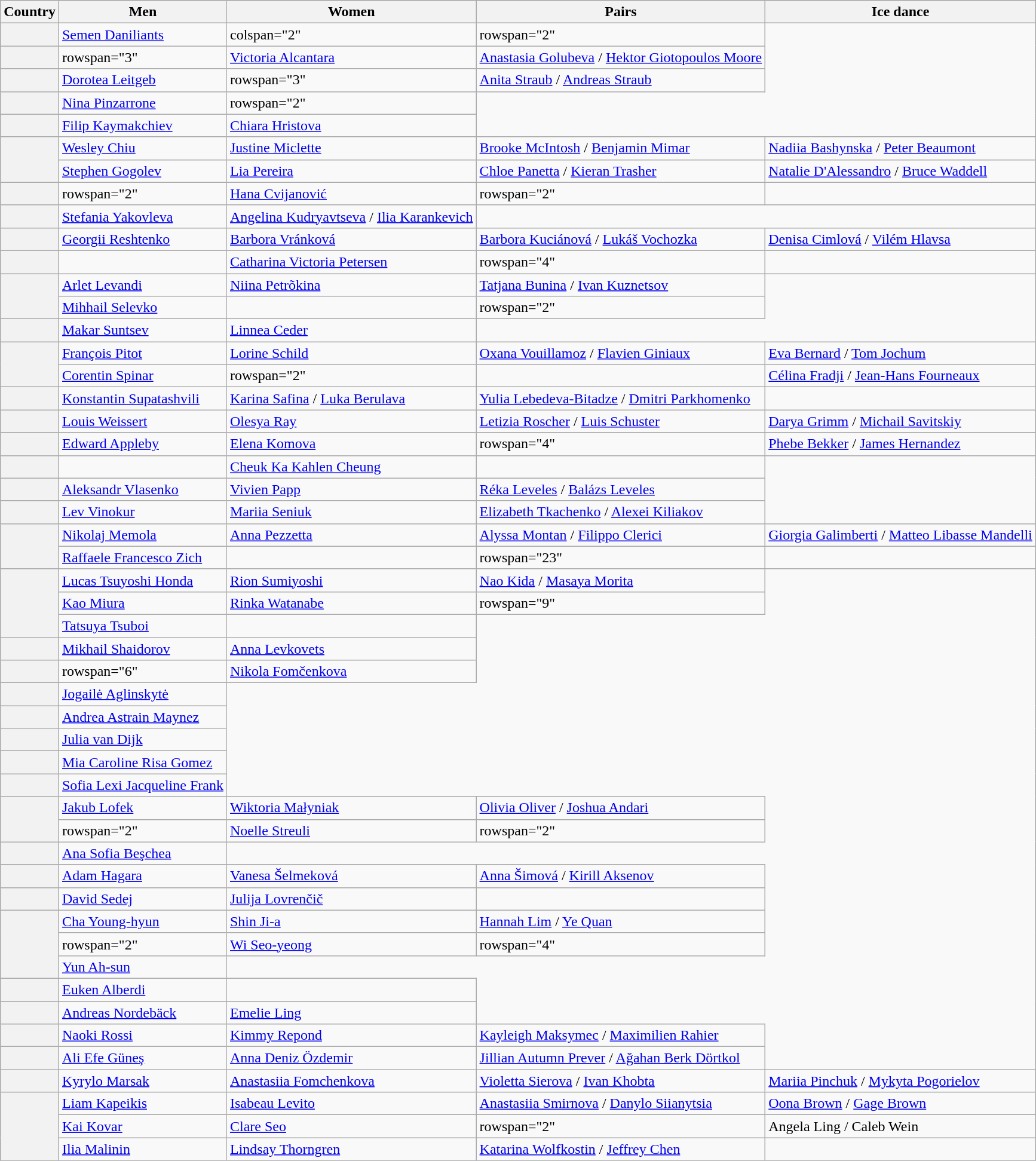<table class="wikitable unsortable" style="text-align:left;">
<tr>
<th scope="col">Country</th>
<th scope="col">Men</th>
<th scope="col">Women</th>
<th scope="col">Pairs</th>
<th scope="col">Ice dance</th>
</tr>
<tr>
<th scope="row" style="text-align:left"></th>
<td><a href='#'>Semen Daniliants</a></td>
<td>colspan="2" </td>
<td>rowspan="2" </td>
</tr>
<tr>
<th scope="row" style="text-align:left"></th>
<td>rowspan="3" </td>
<td><a href='#'>Victoria Alcantara</a></td>
<td><a href='#'>Anastasia Golubeva</a> / <a href='#'>Hektor Giotopoulos Moore</a></td>
</tr>
<tr>
<th scope="row" style="text-align:left"></th>
<td><a href='#'>Dorotea Leitgeb</a></td>
<td>rowspan="3" </td>
<td><a href='#'>Anita Straub</a> / <a href='#'>Andreas Straub</a></td>
</tr>
<tr>
<th scope="row" style="text-align:left"></th>
<td><a href='#'>Nina Pinzarrone</a></td>
<td>rowspan="2" </td>
</tr>
<tr>
<th scope="row" style="text-align:left"></th>
<td><a href='#'>Filip Kaymakchiev</a></td>
<td><a href='#'>Chiara Hristova</a></td>
</tr>
<tr>
<th rowspan="2" scope="row" style="text-align:left"></th>
<td><a href='#'>Wesley Chiu</a></td>
<td><a href='#'>Justine Miclette</a></td>
<td><a href='#'>Brooke McIntosh</a> / <a href='#'>Benjamin Mimar</a></td>
<td><a href='#'>Nadiia Bashynska</a> / <a href='#'>Peter Beaumont</a></td>
</tr>
<tr>
<td><a href='#'>Stephen Gogolev</a></td>
<td><a href='#'>Lia Pereira</a></td>
<td><a href='#'>Chloe Panetta</a> / <a href='#'>Kieran Trasher</a></td>
<td><a href='#'>Natalie D'Alessandro</a> / <a href='#'>Bruce Waddell</a></td>
</tr>
<tr>
<th scope="row" style="text-align:left"></th>
<td>rowspan="2" </td>
<td><a href='#'>Hana Cvijanović</a></td>
<td>rowspan="2" </td>
<td></td>
</tr>
<tr>
<th scope="row" style="text-align:left"></th>
<td><a href='#'>Stefania Yakovleva</a></td>
<td><a href='#'>Angelina Kudryavtseva</a> / <a href='#'>Ilia Karankevich</a></td>
</tr>
<tr>
<th scope="row" style="text-align:left"></th>
<td><a href='#'>Georgii Reshtenko</a></td>
<td><a href='#'>Barbora Vránková</a></td>
<td><a href='#'>Barbora Kuciánová</a> / <a href='#'>Lukáš Vochozka</a></td>
<td><a href='#'>Denisa Cimlová</a> / <a href='#'>Vilém Hlavsa</a></td>
</tr>
<tr>
<th scope="row" style="text-align:left"></th>
<td></td>
<td><a href='#'>Catharina Victoria Petersen</a></td>
<td>rowspan="4" </td>
<td></td>
</tr>
<tr>
<th rowspan="2" scope="row" style="text-align:left"></th>
<td><a href='#'>Arlet Levandi</a></td>
<td><a href='#'>Niina Petrõkina</a></td>
<td><a href='#'>Tatjana Bunina</a> / <a href='#'>Ivan Kuznetsov</a></td>
</tr>
<tr>
<td><a href='#'>Mihhail Selevko</a></td>
<td></td>
<td>rowspan="2" </td>
</tr>
<tr>
<th scope="row" style="text-align:left"></th>
<td><a href='#'>Makar Suntsev</a></td>
<td><a href='#'>Linnea Ceder</a></td>
</tr>
<tr>
<th rowspan="2" scope="row" style="text-align:left"></th>
<td><a href='#'>François Pitot</a></td>
<td><a href='#'>Lorine Schild</a></td>
<td><a href='#'>Oxana Vouillamoz</a> / <a href='#'>Flavien Giniaux</a></td>
<td><a href='#'>Eva Bernard</a> / <a href='#'>Tom Jochum</a></td>
</tr>
<tr>
<td><a href='#'>Corentin Spinar</a></td>
<td>rowspan="2" </td>
<td></td>
<td><a href='#'>Célina Fradji</a> / <a href='#'>Jean-Hans Fourneaux</a></td>
</tr>
<tr>
<th scope="row" style="text-align:left"></th>
<td><a href='#'>Konstantin Supatashvili</a></td>
<td><a href='#'>Karina Safina</a> / <a href='#'>Luka Berulava</a></td>
<td><a href='#'>Yulia Lebedeva-Bitadze</a> / <a href='#'>Dmitri Parkhomenko</a></td>
</tr>
<tr>
<th scope="row" style="text-align:left"></th>
<td><a href='#'>Louis Weissert</a></td>
<td><a href='#'>Olesya Ray</a></td>
<td><a href='#'>Letizia Roscher</a> / <a href='#'>Luis Schuster</a></td>
<td><a href='#'>Darya Grimm</a> / <a href='#'>Michail Savitskiy</a></td>
</tr>
<tr>
<th scope="row" style="text-align:left"></th>
<td><a href='#'>Edward Appleby</a></td>
<td><a href='#'>Elena Komova</a></td>
<td>rowspan="4" </td>
<td><a href='#'>Phebe Bekker</a> / <a href='#'>James Hernandez</a></td>
</tr>
<tr>
<th scope="row" style="text-align:left"></th>
<td></td>
<td><a href='#'>Cheuk Ka Kahlen Cheung</a></td>
<td></td>
</tr>
<tr>
<th scope="row" style="text-align:left"></th>
<td><a href='#'>Aleksandr Vlasenko</a></td>
<td><a href='#'>Vivien Papp</a></td>
<td><a href='#'>Réka Leveles</a> / <a href='#'>Balázs Leveles</a></td>
</tr>
<tr>
<th scope="row" style="text-align:left"></th>
<td><a href='#'>Lev Vinokur</a></td>
<td><a href='#'>Mariia Seniuk</a></td>
<td><a href='#'>Elizabeth Tkachenko</a> / <a href='#'>Alexei Kiliakov</a></td>
</tr>
<tr>
<th rowspan="2" scope="row" style="text-align:left"></th>
<td><a href='#'>Nikolaj Memola</a></td>
<td><a href='#'>Anna Pezzetta</a></td>
<td><a href='#'>Alyssa Montan</a> / <a href='#'>Filippo Clerici</a></td>
<td><a href='#'>Giorgia Galimberti</a> / <a href='#'>Matteo Libasse Mandelli</a></td>
</tr>
<tr>
<td><a href='#'>Raffaele Francesco Zich</a></td>
<td></td>
<td>rowspan="23" </td>
<td></td>
</tr>
<tr>
<th rowspan="3" scope="row" style="text-align:left"></th>
<td><a href='#'>Lucas Tsuyoshi Honda</a></td>
<td><a href='#'>Rion Sumiyoshi</a></td>
<td><a href='#'>Nao Kida</a> / <a href='#'>Masaya Morita</a></td>
</tr>
<tr>
<td><a href='#'>Kao Miura</a></td>
<td><a href='#'>Rinka Watanabe</a></td>
<td>rowspan="9" </td>
</tr>
<tr>
<td><a href='#'>Tatsuya Tsuboi</a></td>
<td></td>
</tr>
<tr>
<th scope="row" style="text-align:left"></th>
<td><a href='#'>Mikhail Shaidorov</a></td>
<td><a href='#'>Anna Levkovets</a></td>
</tr>
<tr>
<th scope="row" style="text-align:left"></th>
<td>rowspan="6" </td>
<td><a href='#'>Nikola Fomčenkova</a></td>
</tr>
<tr>
<th scope="row" style="text-align:left"></th>
<td><a href='#'>Jogailė Aglinskytė</a></td>
</tr>
<tr>
<th scope="row" style="text-align:left"></th>
<td><a href='#'>Andrea Astrain Maynez</a></td>
</tr>
<tr>
<th scope="row" style="text-align:left"></th>
<td><a href='#'>Julia van Dijk</a></td>
</tr>
<tr>
<th scope="row" style="text-align:left"></th>
<td><a href='#'>Mia Caroline Risa Gomez</a></td>
</tr>
<tr>
<th scope="row" style="text-align:left"></th>
<td><a href='#'>Sofia Lexi Jacqueline Frank</a></td>
</tr>
<tr>
<th rowspan="2" scope="row" style="text-align:left"></th>
<td><a href='#'>Jakub Lofek</a></td>
<td><a href='#'>Wiktoria Małyniak</a></td>
<td><a href='#'>Olivia Oliver</a> / <a href='#'>Joshua Andari</a></td>
</tr>
<tr>
<td>rowspan="2" </td>
<td><a href='#'>Noelle Streuli</a></td>
<td>rowspan="2" </td>
</tr>
<tr>
<th scope="row" style="text-align:left"></th>
<td><a href='#'>Ana Sofia Beşchea</a></td>
</tr>
<tr>
<th scope="row" style="text-align:left"></th>
<td><a href='#'>Adam Hagara</a></td>
<td><a href='#'>Vanesa Šelmeková</a></td>
<td><a href='#'>Anna Šimová</a> / <a href='#'>Kirill Aksenov</a></td>
</tr>
<tr>
<th scope="row" style="text-align:left"></th>
<td><a href='#'>David Sedej</a></td>
<td><a href='#'>Julija Lovrenčič</a></td>
<td></td>
</tr>
<tr>
<th rowspan="3" scope="row" style="text-align:left"></th>
<td><a href='#'>Cha Young-hyun</a></td>
<td><a href='#'>Shin Ji-a</a></td>
<td><a href='#'>Hannah Lim</a> / <a href='#'>Ye Quan</a></td>
</tr>
<tr>
<td>rowspan="2" </td>
<td><a href='#'>Wi Seo-yeong</a></td>
<td>rowspan="4" </td>
</tr>
<tr>
<td><a href='#'>Yun Ah-sun</a></td>
</tr>
<tr>
<th scope="row" style="text-align:left"></th>
<td><a href='#'>Euken Alberdi</a></td>
<td></td>
</tr>
<tr>
<th scope="row" style="text-align:left"></th>
<td><a href='#'>Andreas Nordebäck</a></td>
<td><a href='#'>Emelie Ling</a></td>
</tr>
<tr>
<th scope="row" style="text-align:left"></th>
<td><a href='#'>Naoki Rossi</a></td>
<td><a href='#'>Kimmy Repond</a></td>
<td><a href='#'>Kayleigh Maksymec</a> / <a href='#'>Maximilien Rahier</a></td>
</tr>
<tr>
<th scope="row" style="text-align:left"></th>
<td><a href='#'>Ali Efe Güneş</a></td>
<td><a href='#'>Anna Deniz Özdemir</a></td>
<td><a href='#'>Jillian Autumn Prever</a> / <a href='#'>Ağahan Berk Dörtkol</a></td>
</tr>
<tr>
<th scope="row" style="text-align:left"></th>
<td><a href='#'>Kyrylo Marsak</a></td>
<td><a href='#'>Anastasiia Fomchenkova</a></td>
<td><a href='#'>Violetta Sierova</a> / <a href='#'>Ivan Khobta</a></td>
<td><a href='#'>Mariia Pinchuk</a> / <a href='#'>Mykyta Pogorielov</a></td>
</tr>
<tr>
<th rowspan="3" scope="row" style="text-align:left"></th>
<td><a href='#'>Liam Kapeikis</a></td>
<td><a href='#'>Isabeau Levito</a></td>
<td><a href='#'>Anastasiia Smirnova</a> / <a href='#'>Danylo Siianytsia</a></td>
<td><a href='#'>Oona Brown</a> / <a href='#'>Gage Brown</a></td>
</tr>
<tr>
<td><a href='#'>Kai Kovar</a></td>
<td><a href='#'>Clare Seo</a></td>
<td>rowspan="2" </td>
<td>Angela Ling / Caleb Wein</td>
</tr>
<tr>
<td><a href='#'>Ilia Malinin</a></td>
<td><a href='#'>Lindsay Thorngren</a></td>
<td><a href='#'>Katarina Wolfkostin</a> / <a href='#'>Jeffrey Chen</a></td>
</tr>
</table>
